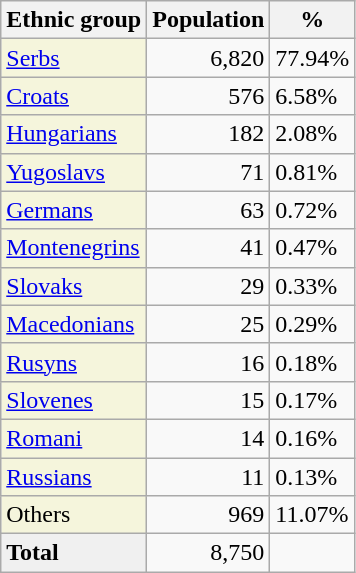<table class="wikitable sortable">
<tr>
<th>Ethnic group</th>
<th>Population</th>
<th>%</th>
</tr>
<tr>
<td style="background:beige;"><a href='#'>Serbs</a></td>
<td align="right">6,820</td>
<td>77.94%</td>
</tr>
<tr>
<td style="background:beige;"><a href='#'>Croats</a></td>
<td align="right">576</td>
<td>6.58%</td>
</tr>
<tr>
<td style="background:beige;"><a href='#'>Hungarians</a></td>
<td align="right">182</td>
<td>2.08%</td>
</tr>
<tr>
<td style="background:beige;"><a href='#'>Yugoslavs</a></td>
<td align="right">71</td>
<td>0.81%</td>
</tr>
<tr>
<td style="background:beige;"><a href='#'>Germans</a></td>
<td align="right">63</td>
<td>0.72%</td>
</tr>
<tr>
<td style="background:beige;"><a href='#'>Montenegrins</a></td>
<td align="right">41</td>
<td>0.47%</td>
</tr>
<tr>
<td style="background:beige;"><a href='#'>Slovaks</a></td>
<td align="right">29</td>
<td>0.33%</td>
</tr>
<tr>
<td style="background:beige;"><a href='#'>Macedonians</a></td>
<td align="right">25</td>
<td>0.29%</td>
</tr>
<tr>
<td style="background:beige;"><a href='#'>Rusyns</a></td>
<td align="right">16</td>
<td>0.18%</td>
</tr>
<tr>
<td style="background:beige;"><a href='#'>Slovenes</a></td>
<td align="right">15</td>
<td>0.17%</td>
</tr>
<tr>
<td style="background:beige;"><a href='#'>Romani</a></td>
<td align="right">14</td>
<td>0.16%</td>
</tr>
<tr>
<td style="background:beige;"><a href='#'>Russians</a></td>
<td align="right">11</td>
<td>0.13%</td>
</tr>
<tr>
<td style="background:beige;">Others</td>
<td align="right">969</td>
<td>11.07%</td>
</tr>
<tr>
<td style="background:#F0F0F0;"><strong>Total</strong></td>
<td align="right">8,750</td>
<td></td>
</tr>
</table>
